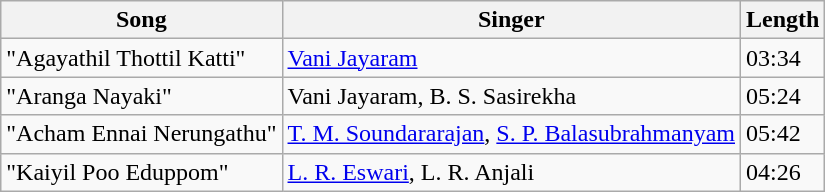<table class="wikitable">
<tr>
<th>Song</th>
<th>Singer</th>
<th>Length</th>
</tr>
<tr>
<td>"Agayathil Thottil Katti"</td>
<td><a href='#'>Vani Jayaram</a></td>
<td>03:34</td>
</tr>
<tr>
<td>"Aranga Nayaki"</td>
<td>Vani Jayaram, B. S. Sasirekha</td>
<td>05:24</td>
</tr>
<tr>
<td>"Acham Ennai Nerungathu"</td>
<td><a href='#'>T. M. Soundararajan</a>, <a href='#'>S. P. Balasubrahmanyam</a></td>
<td>05:42</td>
</tr>
<tr>
<td>"Kaiyil Poo Eduppom"</td>
<td><a href='#'>L. R. Eswari</a>, L. R. Anjali</td>
<td>04:26</td>
</tr>
</table>
